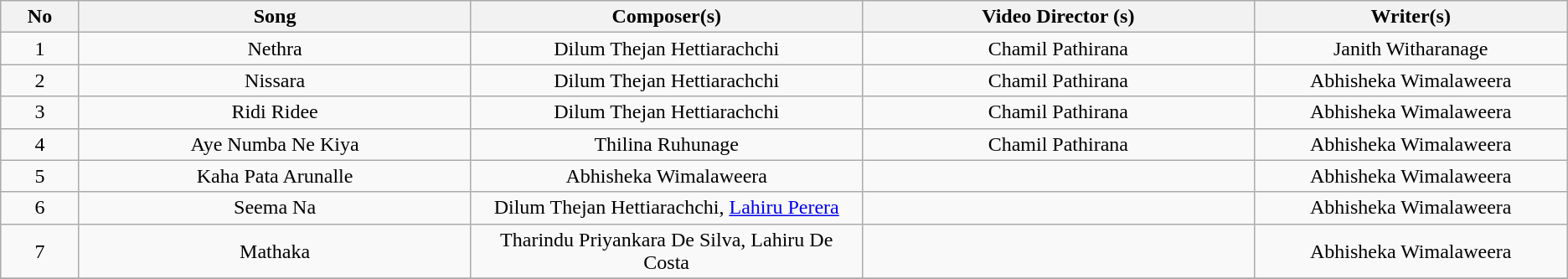<table class="wikitable">
<tr>
<th width=5%>No</th>
<th style="width:25%;">Song</th>
<th style="width:25%;">Composer(s)</th>
<th style="width:25%;">Video Director (s)</th>
<th style="width:25%;">Writer(s)</th>
</tr>
<tr>
<td style="text-align:center;">1</td>
<td style="text-align:center;">Nethra</td>
<td style="text-align:center;">Dilum Thejan Hettiarachchi</td>
<td style="text-align:center;">Chamil Pathirana</td>
<td style="text-align:center;">Janith Witharanage</td>
</tr>
<tr>
<td style="text-align:center;">2</td>
<td style="text-align:center;">Nissara</td>
<td style="text-align:center;">Dilum Thejan Hettiarachchi</td>
<td style="text-align:center;">Chamil Pathirana</td>
<td style="text-align:center;">Abhisheka Wimalaweera</td>
</tr>
<tr>
<td style="text-align:center;">3</td>
<td style="text-align:center;">Ridi Ridee</td>
<td style="text-align:center;">Dilum Thejan Hettiarachchi</td>
<td style="text-align:center;">Chamil Pathirana</td>
<td style="text-align:center;">Abhisheka Wimalaweera</td>
</tr>
<tr>
<td style="text-align:center;">4</td>
<td style="text-align:center;">Aye Numba Ne Kiya</td>
<td style="text-align:center;">Thilina Ruhunage</td>
<td style="text-align:center;">Chamil Pathirana</td>
<td style="text-align:center;">Abhisheka Wimalaweera</td>
</tr>
<tr>
<td style="text-align:center;">5</td>
<td style="text-align:center;">Kaha Pata Arunalle</td>
<td style="text-align:center;">Abhisheka Wimalaweera</td>
<td></td>
<td style="text-align:center;">Abhisheka Wimalaweera</td>
</tr>
<tr>
<td style="text-align:center;">6</td>
<td style="text-align:center;">Seema Na</td>
<td style="text-align:center;">Dilum Thejan Hettiarachchi, <a href='#'>Lahiru Perera</a></td>
<td></td>
<td style="text-align:center;">Abhisheka Wimalaweera</td>
</tr>
<tr>
<td style="text-align:center;">7</td>
<td style="text-align:center;">Mathaka</td>
<td style="text-align:center;">Tharindu Priyankara De Silva, Lahiru De Costa</td>
<td></td>
<td style="text-align:center;">Abhisheka Wimalaweera</td>
</tr>
<tr>
</tr>
</table>
